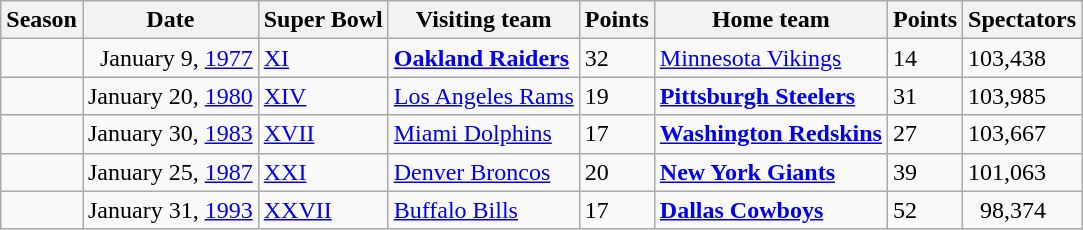<table class="wikitable" style=font-size:100% style="text-align:center">
<tr>
<th>Season</th>
<th>Date</th>
<th>Super Bowl</th>
<th>Visiting team</th>
<th>Points</th>
<th>Home team</th>
<th>Points</th>
<th>Spectators</th>
</tr>
<tr>
<td></td>
<td align=right>January 9, <a href='#'>1977</a></td>
<td><a href='#'>XI</a></td>
<td><strong><a href='#'>Oakland Raiders</a></strong></td>
<td>32</td>
<td><a href='#'>Minnesota Vikings</a></td>
<td>14</td>
<td>103,438</td>
</tr>
<tr>
<td></td>
<td>January 20, <a href='#'>1980</a></td>
<td><a href='#'>XIV</a></td>
<td><a href='#'>Los Angeles Rams</a></td>
<td>19</td>
<td><strong><a href='#'>Pittsburgh Steelers</a></strong></td>
<td>31</td>
<td>103,985</td>
</tr>
<tr>
<td></td>
<td>January 30, <a href='#'>1983</a></td>
<td><a href='#'>XVII</a></td>
<td><a href='#'>Miami Dolphins</a></td>
<td>17</td>
<td><strong><a href='#'>Washington Redskins</a></strong></td>
<td>27</td>
<td>103,667</td>
</tr>
<tr>
<td></td>
<td>January 25, <a href='#'>1987</a></td>
<td><a href='#'>XXI</a></td>
<td><a href='#'>Denver Broncos</a></td>
<td>20</td>
<td><strong><a href='#'>New York Giants</a></strong></td>
<td>39</td>
<td>101,063</td>
</tr>
<tr>
<td></td>
<td>January 31, <a href='#'>1993</a></td>
<td><a href='#'>XXVII</a></td>
<td><a href='#'>Buffalo Bills</a></td>
<td>17</td>
<td><strong><a href='#'>Dallas Cowboys</a></strong></td>
<td>52</td>
<td>  98,374</td>
</tr>
</table>
